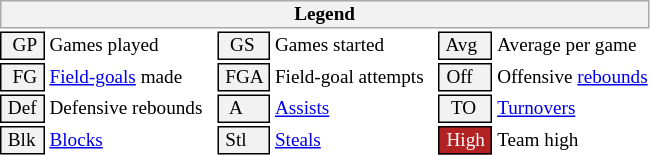<table class="toccolours" style="font-size: 80%; white-space: nowrap;">
<tr>
<th colspan="6" style="background-color: #F2F2F2; border: 1px solid #AAAAAA;">Legend</th>
</tr>
<tr>
<td style="background-color: #F2F2F2; border: 1px solid black;">  GP </td>
<td>Games played</td>
<td style="background-color: #F2F2F2; border: 1px solid black">  GS </td>
<td>Games started</td>
<td style="background-color: #F2F2F2; border: 1px solid black"> Avg </td>
<td>Average per game</td>
</tr>
<tr>
<td style="background-color: #F2F2F2; border: 1px solid black">  FG </td>
<td style="padding-right: 8px"><a href='#'>Field-goals</a> made</td>
<td style="background-color: #F2F2F2; border: 1px solid black"> FGA </td>
<td style="padding-right: 8px">Field-goal attempts</td>
<td style="background-color: #F2F2F2; border: 1px solid black;"> Off </td>
<td>Offensive <a href='#'>rebounds</a></td>
</tr>
<tr>
<td style="background-color: #F2F2F2; border: 1px solid black;"> Def </td>
<td style="padding-right: 8px">Defensive rebounds</td>
<td style="background-color: #F2F2F2; border: 1px solid black">  A </td>
<td style="padding-right: 8px"><a href='#'>Assists</a></td>
<td style="background-color: #F2F2F2; border: 1px solid black">  TO</td>
<td><a href='#'>Turnovers</a></td>
</tr>
<tr>
<td style="background-color: #F2F2F2; border: 1px solid black;"> Blk </td>
<td><a href='#'>Blocks</a></td>
<td style="background-color: #F2F2F2; border: 1px solid black"> Stl </td>
<td><a href='#'>Steals</a></td>
<td style="background:#B22222; color:#ffffff; border: 1px solid black"> High </td>
<td>Team high</td>
</tr>
<tr>
</tr>
</table>
